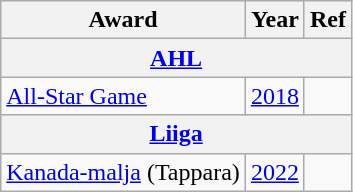<table class="wikitable">
<tr>
<th>Award</th>
<th>Year</th>
<th>Ref</th>
</tr>
<tr>
<th colspan="3"><a href='#'>AHL</a></th>
</tr>
<tr>
<td><a href='#'>All-Star Game</a></td>
<td><a href='#'>2018</a></td>
<td></td>
</tr>
<tr ALIGN="center" bgcolor="#e0e0e0">
<th colspan="3"><a href='#'>Liiga</a></th>
</tr>
<tr>
<td><a href='#'>Kanada-malja</a> (Tappara)</td>
<td><a href='#'>2022</a></td>
<td></td>
</tr>
</table>
